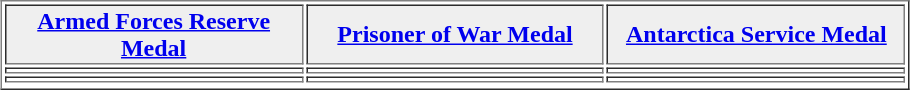<table align="center" border="1"  cellpadding="1" width="48%">
<tr>
<th width="33%" style="background:#efefef;"><a href='#'>Armed Forces Reserve Medal</a></th>
<th width="33%" style="background:#efefef;"><a href='#'>Prisoner of War Medal</a></th>
<th width="33%" style="background:#efefef;"><a href='#'>Antarctica Service Medal</a></th>
</tr>
<tr>
<td></td>
<td></td>
<td></td>
</tr>
<tr>
<td></td>
<td></td>
<td></td>
</tr>
<tr>
</tr>
</table>
